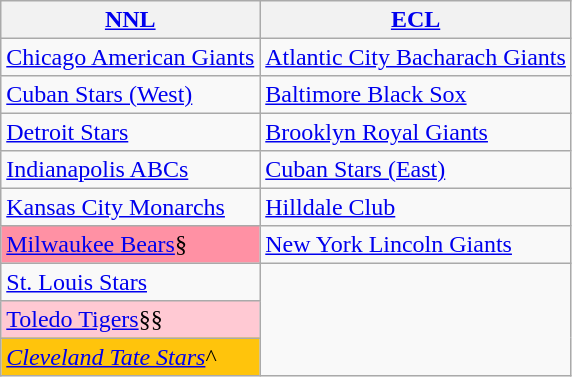<table class="wikitable" style="font-size:100%;line-height:1.1;">
<tr>
<th><a href='#'>NNL</a></th>
<th><a href='#'>ECL</a></th>
</tr>
<tr>
<td><a href='#'>Chicago American Giants</a></td>
<td><a href='#'>Atlantic City Bacharach Giants</a></td>
</tr>
<tr>
<td><a href='#'>Cuban Stars (West)</a></td>
<td><a href='#'>Baltimore Black Sox</a></td>
</tr>
<tr>
<td><a href='#'>Detroit Stars</a></td>
<td><a href='#'>Brooklyn Royal Giants</a></td>
</tr>
<tr>
<td><a href='#'>Indianapolis ABCs</a></td>
<td><a href='#'>Cuban Stars (East)</a></td>
</tr>
<tr>
<td><a href='#'>Kansas City Monarchs</a></td>
<td><a href='#'>Hilldale Club</a></td>
</tr>
<tr>
<td style="background-color: #FF91A4;"><a href='#'>Milwaukee Bears</a>§</td>
<td><a href='#'>New York Lincoln Giants</a></td>
</tr>
<tr>
<td><a href='#'>St. Louis Stars</a></td>
<td rowspan="3"> </td>
</tr>
<tr>
<td style="background-color: #FFC9D3;"><a href='#'>Toledo Tigers</a>§§</td>
</tr>
<tr>
<td style="background-color: #FFC40C;"><em><a href='#'>Cleveland Tate Stars</a></em>^</td>
</tr>
</table>
